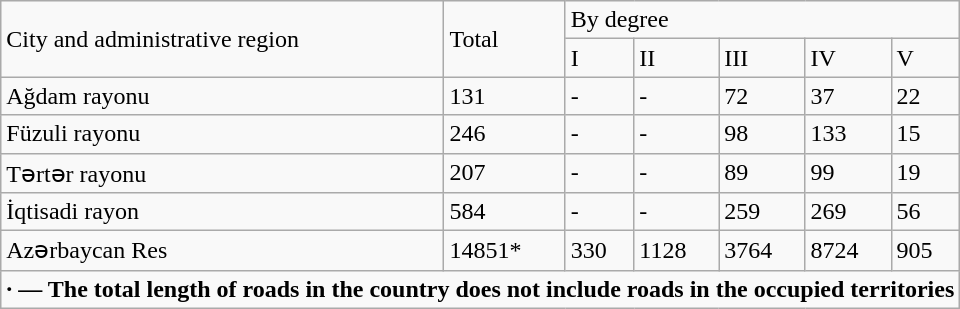<table class="wikitable">
<tr>
<td rowspan="2">City and administrative region</td>
<td rowspan="2">Total</td>
<td colspan="5">By degree</td>
</tr>
<tr>
<td>I</td>
<td>II</td>
<td>III</td>
<td>IV</td>
<td>V</td>
</tr>
<tr>
<td>Ağdam rayonu</td>
<td>131</td>
<td>-</td>
<td>-</td>
<td>72</td>
<td>37</td>
<td>22</td>
</tr>
<tr>
<td>Füzuli rayonu</td>
<td>246</td>
<td>-</td>
<td>-</td>
<td>98</td>
<td>133</td>
<td>15</td>
</tr>
<tr>
<td>Tərtər rayonu</td>
<td>207</td>
<td>-</td>
<td>-</td>
<td>89</td>
<td>99</td>
<td>19</td>
</tr>
<tr>
<td>İqtisadi rayon</td>
<td>584</td>
<td>-</td>
<td>-</td>
<td>259</td>
<td>269</td>
<td>56</td>
</tr>
<tr>
<td>Azərbaycan Res</td>
<td>14851*</td>
<td>330</td>
<td>1128</td>
<td>3764</td>
<td>8724</td>
<td>905</td>
</tr>
<tr>
<td colspan="7"><strong>· — The total length of roads in the country does not include roads in the occupied territories</strong></td>
</tr>
</table>
